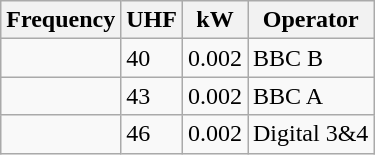<table class="wikitable sortable">
<tr>
<th>Frequency</th>
<th>UHF</th>
<th>kW</th>
<th>Operator</th>
</tr>
<tr>
<td></td>
<td>40</td>
<td>0.002</td>
<td>BBC B</td>
</tr>
<tr>
<td></td>
<td>43</td>
<td>0.002</td>
<td>BBC A</td>
</tr>
<tr>
<td></td>
<td>46</td>
<td>0.002</td>
<td>Digital 3&4</td>
</tr>
</table>
